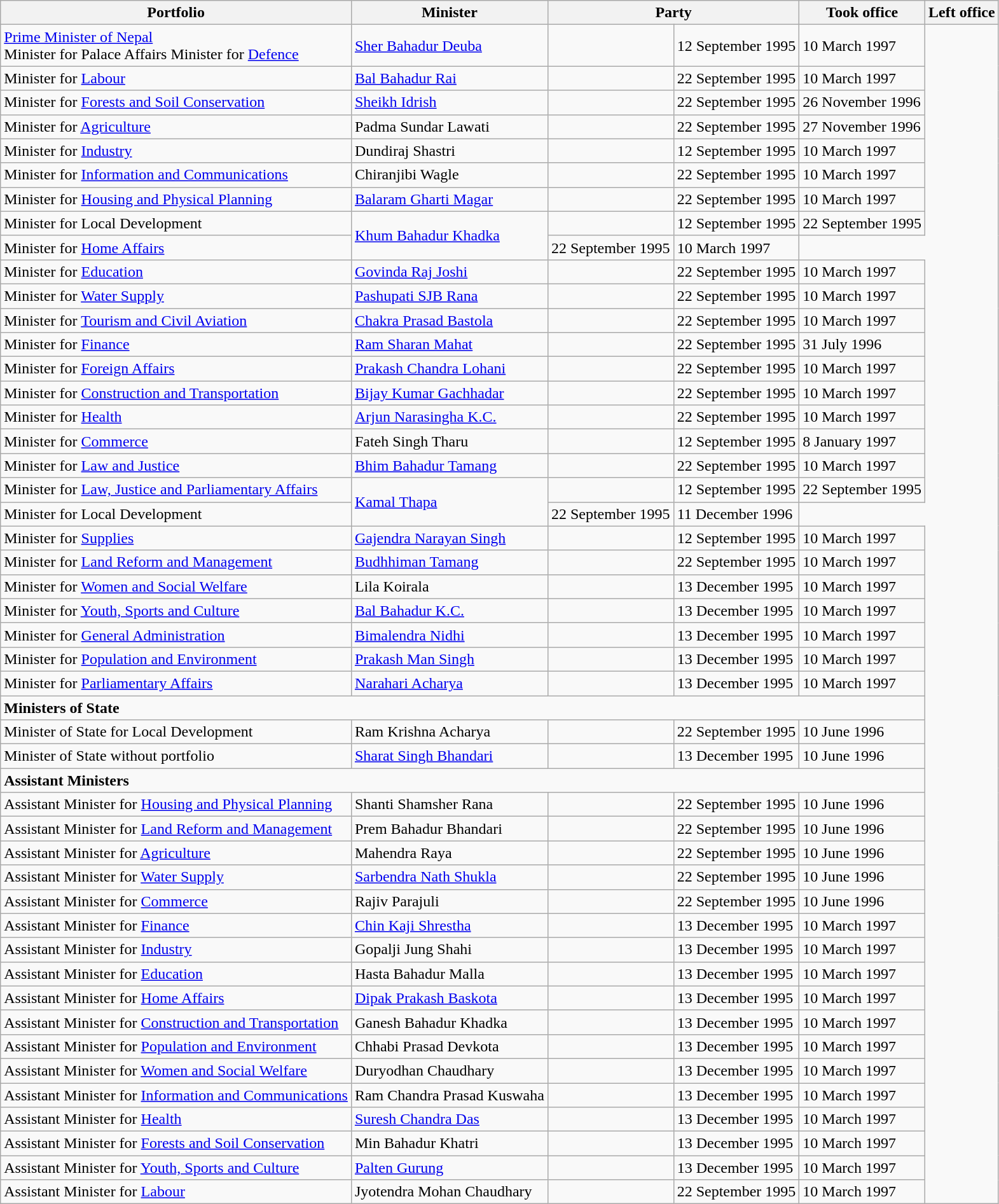<table class="wikitable">
<tr>
<th>Portfolio</th>
<th>Minister</th>
<th colspan="2">Party</th>
<th>Took office</th>
<th>Left office</th>
</tr>
<tr>
<td><a href='#'>Prime Minister of Nepal</a><br>Minister for Palace Affairs
Minister for <a href='#'>Defence</a></td>
<td><a href='#'>Sher Bahadur Deuba</a></td>
<td></td>
<td>12 September 1995</td>
<td>10 March 1997</td>
</tr>
<tr>
<td>Minister for <a href='#'>Labour</a></td>
<td><a href='#'>Bal Bahadur Rai</a></td>
<td></td>
<td>22 September 1995</td>
<td>10 March 1997</td>
</tr>
<tr>
<td>Minister for <a href='#'>Forests and Soil Conservation</a></td>
<td><a href='#'>Sheikh Idrish</a></td>
<td></td>
<td>22 September 1995</td>
<td>26 November 1996</td>
</tr>
<tr>
<td>Minister for <a href='#'>Agriculture</a></td>
<td>Padma Sundar Lawati</td>
<td></td>
<td>22 September 1995</td>
<td>27 November 1996</td>
</tr>
<tr>
<td>Minister for <a href='#'>Industry</a></td>
<td>Dundiraj Shastri</td>
<td></td>
<td>12 September 1995</td>
<td>10 March 1997</td>
</tr>
<tr>
<td>Minister for <a href='#'>Information and Communications</a></td>
<td>Chiranjibi Wagle</td>
<td></td>
<td>22 September 1995</td>
<td>10 March 1997</td>
</tr>
<tr>
<td>Minister for <a href='#'>Housing and Physical Planning</a></td>
<td><a href='#'>Balaram Gharti Magar</a></td>
<td></td>
<td>22 September 1995</td>
<td>10 March 1997</td>
</tr>
<tr>
<td>Minister for Local Development</td>
<td rowspan="2"><a href='#'>Khum Bahadur Khadka</a></td>
<td></td>
<td>12 September 1995</td>
<td>22 September 1995</td>
</tr>
<tr>
<td>Minister for <a href='#'>Home Affairs</a></td>
<td>22 September 1995</td>
<td>10 March 1997</td>
</tr>
<tr>
<td>Minister for <a href='#'>Education</a></td>
<td><a href='#'>Govinda Raj Joshi</a></td>
<td></td>
<td>22 September 1995</td>
<td>10 March 1997</td>
</tr>
<tr>
<td>Minister for <a href='#'>Water Supply</a></td>
<td><a href='#'>Pashupati SJB Rana</a></td>
<td></td>
<td>22 September 1995</td>
<td>10 March 1997</td>
</tr>
<tr>
<td>Minister for <a href='#'>Tourism and Civil Aviation</a></td>
<td><a href='#'>Chakra Prasad Bastola</a></td>
<td></td>
<td>22 September 1995</td>
<td>10 March 1997</td>
</tr>
<tr>
<td>Minister for <a href='#'>Finance</a></td>
<td><a href='#'>Ram Sharan Mahat</a></td>
<td></td>
<td>22 September 1995</td>
<td>31 July 1996</td>
</tr>
<tr>
<td>Minister for <a href='#'>Foreign Affairs</a></td>
<td><a href='#'>Prakash Chandra Lohani</a></td>
<td></td>
<td>22 September 1995</td>
<td>10 March 1997</td>
</tr>
<tr>
<td>Minister for <a href='#'>Construction and Transportation</a></td>
<td><a href='#'>Bijay Kumar Gachhadar</a></td>
<td></td>
<td>22 September 1995</td>
<td>10 March 1997</td>
</tr>
<tr>
<td>Minister for <a href='#'>Health</a></td>
<td><a href='#'>Arjun Narasingha K.C.</a></td>
<td></td>
<td>22 September 1995</td>
<td>10 March 1997</td>
</tr>
<tr>
<td>Minister for <a href='#'>Commerce</a></td>
<td>Fateh Singh Tharu</td>
<td></td>
<td>12 September 1995</td>
<td>8 January 1997</td>
</tr>
<tr>
<td>Minister for <a href='#'>Law and Justice</a></td>
<td><a href='#'>Bhim Bahadur Tamang</a></td>
<td></td>
<td>22 September 1995</td>
<td>10 March 1997</td>
</tr>
<tr>
<td>Minister for <a href='#'>Law, Justice and Parliamentary Affairs</a></td>
<td rowspan="2"><a href='#'>Kamal Thapa</a></td>
<td></td>
<td>12 September 1995</td>
<td>22 September 1995</td>
</tr>
<tr>
<td>Minister for Local Development</td>
<td>22 September 1995</td>
<td>11 December 1996</td>
</tr>
<tr>
<td>Minister for <a href='#'>Supplies</a></td>
<td><a href='#'>Gajendra Narayan Singh</a></td>
<td></td>
<td>12 September 1995</td>
<td>10 March 1997</td>
</tr>
<tr>
<td>Minister for <a href='#'>Land Reform and Management</a></td>
<td><a href='#'>Budhhiman Tamang</a></td>
<td></td>
<td>22 September 1995</td>
<td>10 March 1997</td>
</tr>
<tr>
<td>Minister for <a href='#'>Women and Social Welfare</a></td>
<td>Lila Koirala</td>
<td></td>
<td>13 December 1995</td>
<td>10 March 1997</td>
</tr>
<tr>
<td>Minister for <a href='#'>Youth, Sports and Culture</a></td>
<td><a href='#'>Bal Bahadur K.C.</a></td>
<td></td>
<td>13 December 1995</td>
<td>10 March 1997</td>
</tr>
<tr>
<td>Minister for <a href='#'>General Administration</a></td>
<td><a href='#'>Bimalendra Nidhi</a></td>
<td></td>
<td>13 December 1995</td>
<td>10 March 1997</td>
</tr>
<tr>
<td>Minister for <a href='#'>Population and Environment</a></td>
<td><a href='#'>Prakash Man Singh</a></td>
<td></td>
<td>13 December 1995</td>
<td>10 March 1997</td>
</tr>
<tr>
<td>Minister for <a href='#'>Parliamentary Affairs</a></td>
<td><a href='#'>Narahari Acharya</a></td>
<td></td>
<td>13 December 1995</td>
<td>10 March 1997</td>
</tr>
<tr>
<td colspan="5"><strong>Ministers of State</strong></td>
</tr>
<tr>
<td>Minister of State for Local Development</td>
<td>Ram Krishna Acharya</td>
<td></td>
<td>22 September 1995</td>
<td>10 June 1996</td>
</tr>
<tr>
<td>Minister of State without portfolio</td>
<td><a href='#'>Sharat Singh Bhandari</a></td>
<td></td>
<td>13 December 1995</td>
<td>10 June 1996</td>
</tr>
<tr>
<td colspan="5"><strong>Assistant Ministers</strong></td>
</tr>
<tr>
<td>Assistant Minister for <a href='#'>Housing and Physical Planning</a></td>
<td>Shanti Shamsher Rana</td>
<td></td>
<td>22 September 1995</td>
<td>10 June 1996</td>
</tr>
<tr>
<td>Assistant Minister for <a href='#'>Land Reform and Management</a></td>
<td>Prem Bahadur Bhandari</td>
<td></td>
<td>22 September 1995</td>
<td>10 June 1996</td>
</tr>
<tr>
<td>Assistant Minister for <a href='#'>Agriculture</a></td>
<td>Mahendra Raya</td>
<td></td>
<td>22 September 1995</td>
<td>10 June 1996</td>
</tr>
<tr>
<td>Assistant Minister for <a href='#'>Water Supply</a></td>
<td><a href='#'>Sarbendra Nath Shukla</a></td>
<td></td>
<td>22 September 1995</td>
<td>10 June 1996</td>
</tr>
<tr>
<td>Assistant Minister for <a href='#'>Commerce</a></td>
<td>Rajiv Parajuli</td>
<td></td>
<td>22 September 1995</td>
<td>10 June 1996</td>
</tr>
<tr>
<td>Assistant Minister for <a href='#'>Finance</a></td>
<td><a href='#'>Chin Kaji Shrestha</a></td>
<td></td>
<td>13 December 1995</td>
<td>10 March 1997</td>
</tr>
<tr>
<td>Assistant Minister for <a href='#'>Industry</a></td>
<td>Gopalji Jung Shahi</td>
<td></td>
<td>13 December 1995</td>
<td>10 March 1997</td>
</tr>
<tr>
<td>Assistant Minister for <a href='#'>Education</a></td>
<td>Hasta Bahadur Malla</td>
<td></td>
<td>13 December 1995</td>
<td>10 March 1997</td>
</tr>
<tr>
<td>Assistant Minister for <a href='#'>Home Affairs</a></td>
<td><a href='#'>Dipak Prakash Baskota</a></td>
<td></td>
<td>13 December 1995</td>
<td>10 March 1997</td>
</tr>
<tr>
<td>Assistant Minister for <a href='#'>Construction and Transportation</a></td>
<td>Ganesh Bahadur Khadka</td>
<td></td>
<td>13 December 1995</td>
<td>10 March 1997</td>
</tr>
<tr>
<td>Assistant Minister for <a href='#'>Population and Environment</a></td>
<td>Chhabi Prasad Devkota</td>
<td></td>
<td>13 December 1995</td>
<td>10 March 1997</td>
</tr>
<tr>
<td>Assistant Minister for <a href='#'>Women and Social Welfare</a></td>
<td>Duryodhan Chaudhary</td>
<td></td>
<td>13 December 1995</td>
<td>10 March 1997</td>
</tr>
<tr>
<td>Assistant Minister for <a href='#'>Information and Communications</a></td>
<td>Ram Chandra Prasad Kuswaha</td>
<td></td>
<td>13 December 1995</td>
<td>10 March 1997</td>
</tr>
<tr>
<td>Assistant Minister for <a href='#'>Health</a></td>
<td><a href='#'>Suresh Chandra Das</a></td>
<td></td>
<td>13 December 1995</td>
<td>10 March 1997</td>
</tr>
<tr>
<td>Assistant Minister for <a href='#'>Forests and Soil Conservation</a></td>
<td>Min Bahadur Khatri</td>
<td></td>
<td>13 December 1995</td>
<td>10 March 1997</td>
</tr>
<tr>
<td>Assistant Minister for <a href='#'>Youth, Sports and Culture</a></td>
<td><a href='#'>Palten Gurung</a></td>
<td></td>
<td>13 December 1995</td>
<td>10 March 1997</td>
</tr>
<tr>
<td>Assistant Minister for <a href='#'>Labour</a></td>
<td>Jyotendra Mohan Chaudhary</td>
<td></td>
<td>22 September 1995</td>
<td>10 March 1997</td>
</tr>
</table>
